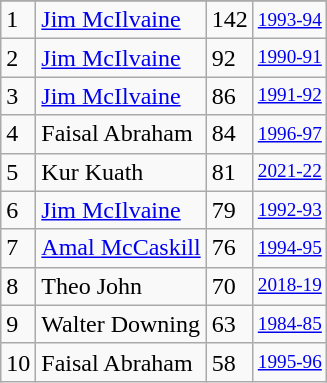<table class="wikitable">
<tr>
</tr>
<tr>
<td>1</td>
<td><a href='#'>Jim McIlvaine</a></td>
<td>142</td>
<td style="font-size:80%;"><a href='#'>1993-94</a></td>
</tr>
<tr>
<td>2</td>
<td><a href='#'>Jim McIlvaine</a></td>
<td>92</td>
<td style="font-size:80%;"><a href='#'>1990-91</a></td>
</tr>
<tr>
<td>3</td>
<td><a href='#'>Jim McIlvaine</a></td>
<td>86</td>
<td style="font-size:80%;"><a href='#'>1991-92</a></td>
</tr>
<tr>
<td>4</td>
<td>Faisal Abraham</td>
<td>84</td>
<td style="font-size:80%;"><a href='#'>1996-97</a></td>
</tr>
<tr>
<td>5</td>
<td>Kur Kuath</td>
<td>81</td>
<td style="font-size:80%;"><a href='#'>2021-22</a></td>
</tr>
<tr>
<td>6</td>
<td><a href='#'>Jim McIlvaine</a></td>
<td>79</td>
<td style="font-size:80%;"><a href='#'>1992-93</a></td>
</tr>
<tr>
<td>7</td>
<td><a href='#'>Amal McCaskill</a></td>
<td>76</td>
<td style="font-size:80%;"><a href='#'>1994-95</a></td>
</tr>
<tr>
<td>8</td>
<td>Theo John</td>
<td>70</td>
<td style="font-size:80%;"><a href='#'>2018-19</a></td>
</tr>
<tr>
<td>9</td>
<td>Walter Downing</td>
<td>63</td>
<td style="font-size:80%;"><a href='#'>1984-85</a></td>
</tr>
<tr>
<td>10</td>
<td>Faisal Abraham</td>
<td>58</td>
<td style="font-size:80%;"><a href='#'>1995-96</a></td>
</tr>
</table>
